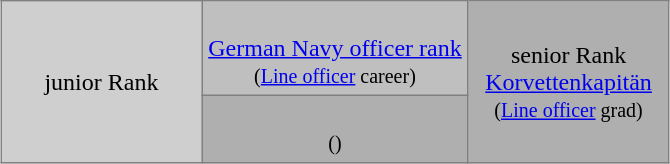<table class="toccolours" border="1" cellpadding="4" cellspacing="0" style="border-collapse: collapse; margin: 0.5em auto; clear: both;">
<tr>
<td width="30%" align="center" rowspan="2" style="background:#cfcfcf;">junior Rank<br></td>
<td width="40%" align="center" rowspan="1" style="background:#bfbfbf;"><br><a href='#'>German Navy officer rank</a><br><small>(<a href='#'>Line officer</a> career)</small></td>
<td width="30%" align="center" rowspan="2" style="background:#afafaf;">senior Rank<br><a href='#'>Korvettenkapitän</a><br> <small>(<a href='#'>Line officer</a> grad)</small></td>
</tr>
<tr>
<td width="30%" align="center" style="background:#afafaf;"><strong></strong><br><small>()</small></td>
</tr>
</table>
